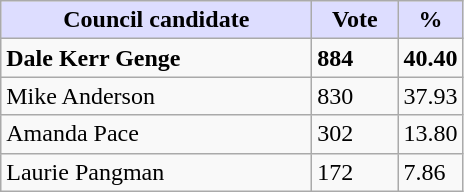<table class="wikitable">
<tr>
<th style="background:#ddf; width:200px;">Council candidate</th>
<th style="background:#ddf; width:50px;">Vote</th>
<th style="background:#ddf; width:30px;">%</th>
</tr>
<tr>
<td><strong>Dale Kerr Genge</strong></td>
<td><strong>884</strong></td>
<td><strong>40.40</strong></td>
</tr>
<tr>
<td>Mike Anderson</td>
<td>830</td>
<td>37.93</td>
</tr>
<tr>
<td>Amanda Pace</td>
<td>302</td>
<td>13.80</td>
</tr>
<tr>
<td>Laurie Pangman</td>
<td>172</td>
<td>7.86</td>
</tr>
</table>
